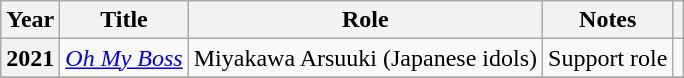<table class="wikitable sortable plainrowheaders">
<tr>
<th scope="col">Year</th>
<th scope="col">Title</th>
<th scope="col">Role</th>
<th scope="col" class="unsortable">Notes</th>
<th scope="col" class="unsortable"></th>
</tr>
<tr>
<th scope="row" rowspan="1">2021</th>
<td><em><a href='#'>Oh My Boss</a></em></td>
<td>Miyakawa Arsuuki (Japanese idols)</td>
<td>Support role</td>
<td style="text-align: center;"></td>
</tr>
<tr>
</tr>
</table>
